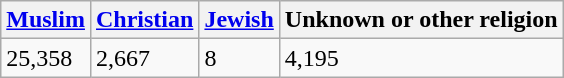<table class="wikitable">
<tr>
<th><a href='#'>Muslim</a></th>
<th><a href='#'>Christian</a></th>
<th><a href='#'>Jewish</a></th>
<th>Unknown or other religion</th>
</tr>
<tr>
<td>25,358</td>
<td>2,667</td>
<td>8</td>
<td>4,195</td>
</tr>
</table>
